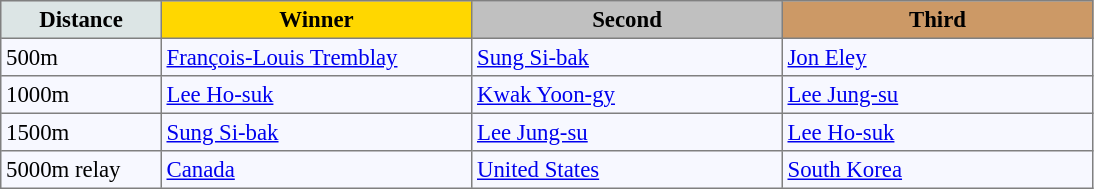<table bgcolor="#f7f8ff" cellpadding="3" cellspacing="0" border="1" style="font-size: 95%; border: gray solid 1px; border-collapse: collapse;">
<tr bgcolor="#CCCCCC">
<td align="center" bgcolor="#DCE5E5" width="100"><strong>Distance</strong></td>
<td align="center" bgcolor="gold" width="200"><strong>Winner</strong></td>
<td align="center" bgcolor="silver" width="200"><strong>Second</strong></td>
<td align="center" bgcolor="CC9966" width="200"><strong>Third</strong></td>
</tr>
<tr align="left">
<td>500m</td>
<td> <a href='#'>François-Louis Tremblay</a></td>
<td> <a href='#'>Sung Si-bak</a></td>
<td> <a href='#'>Jon Eley</a></td>
</tr>
<tr align="left">
<td>1000m</td>
<td> <a href='#'>Lee Ho-suk</a></td>
<td> <a href='#'>Kwak Yoon-gy</a></td>
<td> <a href='#'>Lee Jung-su</a></td>
</tr>
<tr align="left">
<td>1500m</td>
<td> <a href='#'>Sung Si-bak</a></td>
<td> <a href='#'>Lee Jung-su</a></td>
<td> <a href='#'>Lee Ho-suk</a></td>
</tr>
<tr align="left">
<td>5000m relay</td>
<td> <a href='#'>Canada</a></td>
<td> <a href='#'>United States</a></td>
<td> <a href='#'>South Korea</a></td>
</tr>
</table>
